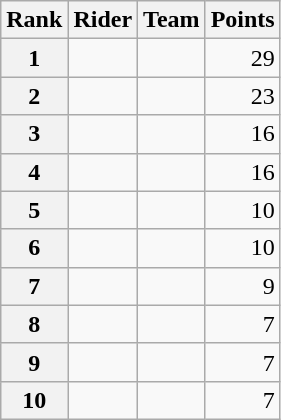<table class="wikitable" margin-bottom:0;">
<tr>
<th scope="col">Rank</th>
<th scope="col">Rider</th>
<th scope="col">Team</th>
<th scope="col">Points</th>
</tr>
<tr>
<th scope="row">1</th>
<td> </td>
<td></td>
<td align="right">29</td>
</tr>
<tr>
<th scope="row">2</th>
<td> </td>
<td></td>
<td align="right">23</td>
</tr>
<tr>
<th scope="row">3</th>
<td></td>
<td></td>
<td align="right">16</td>
</tr>
<tr>
<th scope="row">4</th>
<td></td>
<td></td>
<td align="right">16</td>
</tr>
<tr>
<th scope="row">5</th>
<td></td>
<td></td>
<td align="right">10</td>
</tr>
<tr>
<th scope="row">6</th>
<td></td>
<td></td>
<td align="right">10</td>
</tr>
<tr>
<th scope="row">7</th>
<td></td>
<td></td>
<td align="right">9</td>
</tr>
<tr>
<th scope="row">8</th>
<td></td>
<td></td>
<td align="right">7</td>
</tr>
<tr>
<th scope="row">9</th>
<td></td>
<td></td>
<td align="right">7</td>
</tr>
<tr>
<th scope="row">10</th>
<td></td>
<td></td>
<td align="right">7</td>
</tr>
</table>
